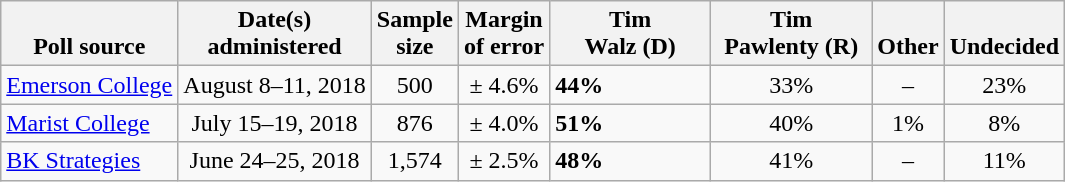<table class="wikitable">
<tr valign=bottom>
<th>Poll source</th>
<th>Date(s)<br>administered</th>
<th>Sample<br>size</th>
<th>Margin<br>of error</th>
<th style="width:100px;">Tim<br>Walz (D)</th>
<th style="width:100px;">Tim<br>Pawlenty (R)</th>
<th>Other</th>
<th>Undecided</th>
</tr>
<tr>
<td><a href='#'>Emerson College</a></td>
<td align=center>August 8–11, 2018</td>
<td align=center>500</td>
<td align=center>± 4.6%</td>
<td><strong>44%</strong></td>
<td align=center>33%</td>
<td align=center>–</td>
<td align=center>23%</td>
</tr>
<tr>
<td><a href='#'>Marist College</a></td>
<td align=center>July 15–19, 2018</td>
<td align=center>876</td>
<td align=center>± 4.0%</td>
<td><strong>51%</strong></td>
<td align=center>40%</td>
<td align=center>1%</td>
<td align=center>8%</td>
</tr>
<tr>
<td><a href='#'>BK Strategies</a></td>
<td align=center>June 24–25, 2018</td>
<td align=center>1,574</td>
<td align=center>± 2.5%</td>
<td><strong>48%</strong></td>
<td align=center>41%</td>
<td align=center>–</td>
<td align=center>11%</td>
</tr>
</table>
